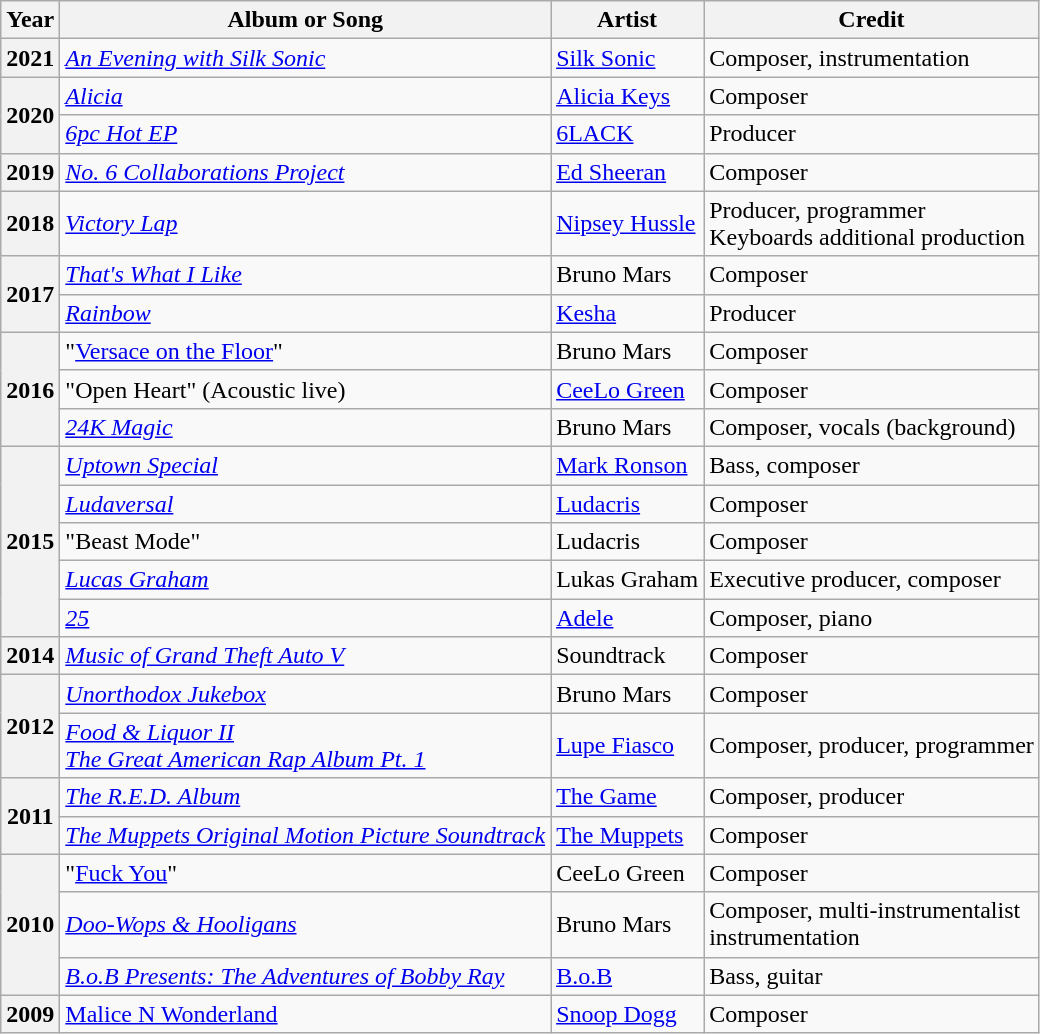<table class="wikitable plainrowheaders sortable">
<tr>
<th scope="col">Year</th>
<th scope="col">Album or Song</th>
<th scope="col">Artist</th>
<th scope="col">Credit</th>
</tr>
<tr>
<th scope="row">2021</th>
<td><em><a href='#'>An Evening with Silk Sonic</a></em></td>
<td><a href='#'>Silk Sonic</a></td>
<td>Composer, instrumentation</td>
</tr>
<tr>
<th scope="row" rowspan="2">2020</th>
<td><em><a href='#'>Alicia</a></em></td>
<td><a href='#'>Alicia Keys</a></td>
<td>Composer</td>
</tr>
<tr>
<td><em><a href='#'>6pc Hot EP</a></em></td>
<td><a href='#'>6LACK</a></td>
<td>Producer</td>
</tr>
<tr>
<th scope="row">2019</th>
<td><em><a href='#'>No. 6 Collaborations Project</a></em></td>
<td><a href='#'>Ed Sheeran</a></td>
<td>Composer</td>
</tr>
<tr>
<th scope="row">2018</th>
<td><em><a href='#'>Victory Lap</a></em></td>
<td><a href='#'>Nipsey Hussle</a></td>
<td>Producer, programmer<br>Keyboards additional production</td>
</tr>
<tr>
<th scope="row" rowspan="2">2017</th>
<td><em><a href='#'>That's What I Like</a></em></td>
<td>Bruno Mars</td>
<td>Composer</td>
</tr>
<tr>
<td><em><a href='#'>Rainbow</a></em></td>
<td><a href='#'>Kesha</a></td>
<td>Producer</td>
</tr>
<tr>
<th scope="row" rowspan="3">2016</th>
<td>"<a href='#'>Versace on the Floor</a>"</td>
<td>Bruno Mars</td>
<td>Composer</td>
</tr>
<tr>
<td>"Open Heart" (Acoustic live)</td>
<td><a href='#'>CeeLo Green</a></td>
<td>Composer</td>
</tr>
<tr>
<td><em><a href='#'>24K Magic</a></em></td>
<td>Bruno Mars</td>
<td>Composer, vocals (background)</td>
</tr>
<tr>
<th scope="row" rowspan="5">2015</th>
<td><em><a href='#'>Uptown Special</a></em></td>
<td><a href='#'>Mark Ronson</a></td>
<td>Bass, composer</td>
</tr>
<tr>
<td><em><a href='#'>Ludaversal</a></em></td>
<td><a href='#'>Ludacris</a></td>
<td>Composer</td>
</tr>
<tr>
<td>"Beast Mode"</td>
<td>Ludacris</td>
<td>Composer</td>
</tr>
<tr>
<td><em><a href='#'>Lucas Graham</a></em></td>
<td>Lukas Graham</td>
<td>Executive producer, composer</td>
</tr>
<tr>
<td><em><a href='#'>25</a></em></td>
<td><a href='#'>Adele</a></td>
<td>Composer, piano</td>
</tr>
<tr>
<th scope="row">2014</th>
<td><em><a href='#'>Music of Grand Theft Auto V</a></em></td>
<td>Soundtrack</td>
<td>Composer</td>
</tr>
<tr>
<th scope="row" rowspan="2">2012</th>
<td><em><a href='#'>Unorthodox Jukebox</a></em></td>
<td>Bruno Mars</td>
<td>Composer</td>
</tr>
<tr>
<td><em><a href='#'>Food & Liquor II<br>The Great American Rap Album Pt. 1</a></em></td>
<td><a href='#'>Lupe Fiasco</a></td>
<td>Composer, producer, programmer</td>
</tr>
<tr>
<th scope="row" rowspan="2">2011</th>
<td><em><a href='#'>The R.E.D. Album</a></em></td>
<td><a href='#'>The Game</a></td>
<td>Composer, producer</td>
</tr>
<tr>
<td><em><a href='#'>The Muppets Original Motion Picture Soundtrack</a></em></td>
<td><a href='#'>The Muppets</a></td>
<td>Composer</td>
</tr>
<tr>
<th scope="row" rowspan="3">2010</th>
<td>"<a href='#'>Fuck You</a>"</td>
<td>CeeLo Green</td>
<td>Composer</td>
</tr>
<tr>
<td><em><a href='#'>Doo-Wops & Hooligans</a></em></td>
<td>Bruno Mars</td>
<td>Composer, multi-instrumentalist <br>instrumentation</td>
</tr>
<tr>
<td><em><a href='#'>B.o.B Presents: The Adventures of Bobby Ray</a></td>
<td><a href='#'>B.o.B</a></td>
<td>Bass, guitar</td>
</tr>
<tr>
<th scope="row">2009</th>
<td></em><a href='#'>Malice N Wonderland</a><em></td>
<td><a href='#'>Snoop Dogg</a></td>
<td>Composer</td>
</tr>
</table>
